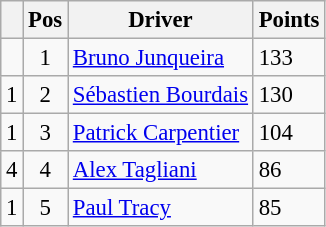<table class="wikitable" style="font-size: 95%;">
<tr>
<th></th>
<th>Pos</th>
<th>Driver</th>
<th>Points</th>
</tr>
<tr>
<td align="left"></td>
<td align="center">1</td>
<td> <a href='#'>Bruno Junqueira</a></td>
<td align="left">133</td>
</tr>
<tr>
<td align="left"> 1</td>
<td align="center">2</td>
<td> <a href='#'>Sébastien Bourdais</a></td>
<td align="left">130</td>
</tr>
<tr>
<td align="left"> 1</td>
<td align="center">3</td>
<td> <a href='#'>Patrick Carpentier</a></td>
<td align="left">104</td>
</tr>
<tr>
<td align="left"> 4</td>
<td align="center">4</td>
<td> <a href='#'>Alex Tagliani</a></td>
<td align="left">86</td>
</tr>
<tr>
<td align="left"> 1</td>
<td align="center">5</td>
<td> <a href='#'>Paul Tracy</a></td>
<td align="left">85</td>
</tr>
</table>
